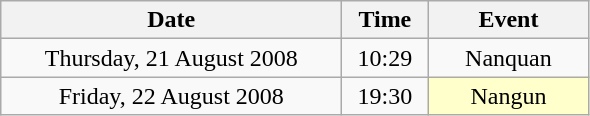<table class="wikitable" style="text-align:center;">
<tr>
<th width="220">Date</th>
<th width="50">Time</th>
<th width="100">Event</th>
</tr>
<tr>
<td>Thursday, 21 August 2008</td>
<td>10:29</td>
<td>Nanquan</td>
</tr>
<tr>
<td>Friday, 22 August 2008</td>
<td>19:30</td>
<td bgcolor="ffffcc">Nangun</td>
</tr>
</table>
